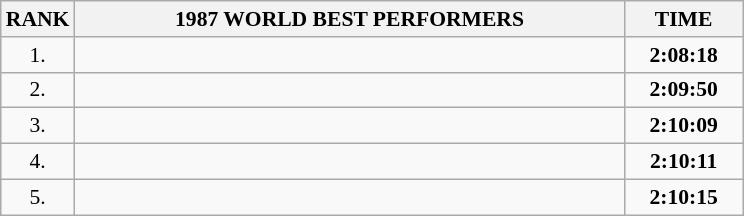<table class="wikitable" style="border-collapse: collapse; font-size: 90%;">
<tr>
<th>RANK</th>
<th align="center" style="width: 25em">1987 WORLD BEST PERFORMERS</th>
<th align="center" style="width: 5em">TIME</th>
</tr>
<tr>
<td align="center">1.</td>
<td></td>
<td align="center"><strong>2:08:18</strong></td>
</tr>
<tr>
<td align="center">2.</td>
<td></td>
<td align="center"><strong>2:09:50</strong></td>
</tr>
<tr>
<td align="center">3.</td>
<td></td>
<td align="center"><strong>2:10:09</strong></td>
</tr>
<tr>
<td align="center">4.</td>
<td></td>
<td align="center"><strong>2:10:11</strong></td>
</tr>
<tr>
<td align="center">5.</td>
<td></td>
<td align="center"><strong>2:10:15</strong></td>
</tr>
</table>
